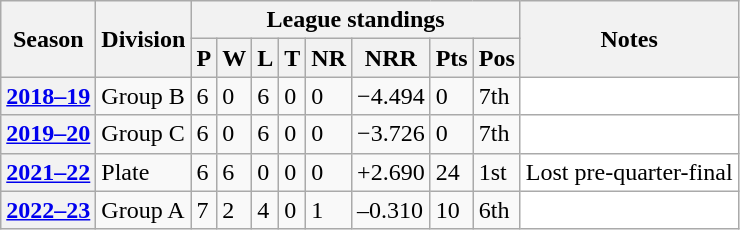<table class="wikitable sortable">
<tr>
<th scope="col" rowspan="2">Season</th>
<th scope="col" rowspan="2">Division</th>
<th scope="col" colspan="8">League standings</th>
<th scope="col" rowspan="2">Notes</th>
</tr>
<tr>
<th scope="col">P</th>
<th scope="col">W</th>
<th scope="col">L</th>
<th scope="col">T</th>
<th scope="col">NR</th>
<th scope="col">NRR</th>
<th scope="col">Pts</th>
<th scope="col">Pos</th>
</tr>
<tr>
<th scope="row"><a href='#'>2018–19</a></th>
<td>Group B</td>
<td>6</td>
<td>0</td>
<td>6</td>
<td>0</td>
<td>0</td>
<td>−4.494</td>
<td>0</td>
<td>7th</td>
<td style="background: white;"></td>
</tr>
<tr>
<th scope="row"><a href='#'>2019–20</a></th>
<td>Group C</td>
<td>6</td>
<td>0</td>
<td>6</td>
<td>0</td>
<td>0</td>
<td>−3.726</td>
<td>0</td>
<td>7th</td>
<td style="background: white;"></td>
</tr>
<tr>
<th scope="row"><a href='#'>2021–22</a></th>
<td>Plate</td>
<td>6</td>
<td>6</td>
<td>0</td>
<td>0</td>
<td>0</td>
<td>+2.690</td>
<td>24</td>
<td>1st</td>
<td style="background: white;">Lost pre-quarter-final</td>
</tr>
<tr>
<th scope="row"><a href='#'>2022–23</a></th>
<td>Group A</td>
<td>7</td>
<td>2</td>
<td>4</td>
<td>0</td>
<td>1</td>
<td>–0.310</td>
<td>10</td>
<td>6th</td>
<td style="background: white;"></td>
</tr>
</table>
